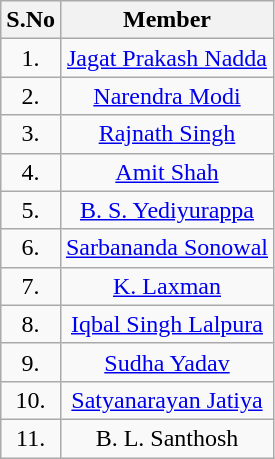<table class="wikitable sortable" style="text-align:center;">
<tr>
<th>S.No</th>
<th>Member</th>
</tr>
<tr>
<td>1.</td>
<td><a href='#'>Jagat Prakash Nadda</a></td>
</tr>
<tr>
<td>2.</td>
<td><a href='#'>Narendra Modi</a></td>
</tr>
<tr>
<td>3.</td>
<td><a href='#'>Rajnath Singh</a></td>
</tr>
<tr>
<td>4.</td>
<td><a href='#'>Amit Shah</a></td>
</tr>
<tr>
<td>5.</td>
<td><a href='#'>B. S. Yediyurappa</a></td>
</tr>
<tr>
<td>6.</td>
<td><a href='#'>Sarbananda Sonowal</a></td>
</tr>
<tr>
<td>7.</td>
<td><a href='#'>K. Laxman</a></td>
</tr>
<tr>
<td>8.</td>
<td><a href='#'>Iqbal Singh Lalpura</a></td>
</tr>
<tr>
<td>9.</td>
<td><a href='#'>Sudha Yadav</a></td>
</tr>
<tr>
<td>10.</td>
<td><a href='#'>Satyanarayan Jatiya</a></td>
</tr>
<tr>
<td>11.</td>
<td>B. L. Santhosh</td>
</tr>
</table>
